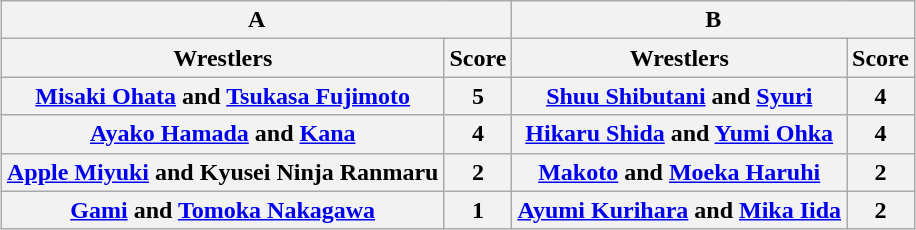<table class="wikitable" style="margin: 1em auto 1em auto">
<tr>
<th colspan="2">A</th>
<th colspan="2">B</th>
</tr>
<tr>
<th>Wrestlers</th>
<th>Score</th>
<th>Wrestlers</th>
<th>Score</th>
</tr>
<tr>
<th><a href='#'>Misaki Ohata</a> and <a href='#'>Tsukasa Fujimoto</a><br></th>
<th>  5  </th>
<th><a href='#'>Shuu Shibutani</a> and <a href='#'>Syuri</a><br></th>
<th>  4  </th>
</tr>
<tr>
<th><a href='#'>Ayako Hamada</a> and <a href='#'>Kana</a><br></th>
<th>4</th>
<th><a href='#'>Hikaru Shida</a> and <a href='#'>Yumi Ohka</a><br></th>
<th>4</th>
</tr>
<tr>
<th><a href='#'>Apple Miyuki</a> and Kyusei Ninja Ranmaru<br></th>
<th>2</th>
<th><a href='#'>Makoto</a> and <a href='#'>Moeka Haruhi</a><br></th>
<th>2</th>
</tr>
<tr>
<th><a href='#'>Gami</a> and <a href='#'>Tomoka Nakagawa</a><br></th>
<th>1</th>
<th><a href='#'>Ayumi Kurihara</a> and <a href='#'>Mika Iida</a><br></th>
<th>2</th>
</tr>
</table>
